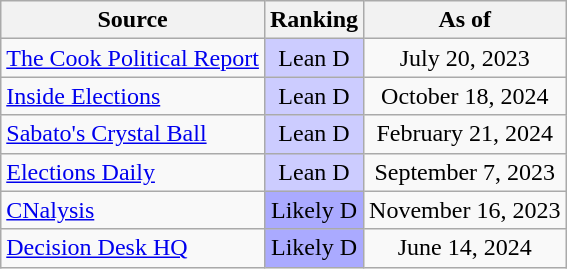<table class="wikitable" style="text-align:center">
<tr>
<th>Source</th>
<th>Ranking</th>
<th>As of</th>
</tr>
<tr>
<td align=left><a href='#'>The Cook Political Report</a></td>
<td style="color:black;background:#ccf" data-sort-value=-2>Lean D</td>
<td>July 20, 2023</td>
</tr>
<tr>
<td align=left><a href='#'>Inside Elections</a></td>
<td style="color:black;background:#ccf" data-sort-value=-2>Lean D</td>
<td>October 18, 2024</td>
</tr>
<tr>
<td align=left><a href='#'>Sabato's Crystal Ball</a></td>
<td style="color:black;background:#ccf" data-sort-value=-2>Lean D</td>
<td>February 21, 2024</td>
</tr>
<tr>
<td align=left><a href='#'>Elections Daily</a></td>
<td style="color:black;background:#ccf" data-sort-value=-2>Lean D</td>
<td>September 7, 2023</td>
</tr>
<tr>
<td align=left><a href='#'>CNalysis</a></td>
<td style="color:black;background:#aaf" data-sort-value=-3>Likely D</td>
<td>November 16, 2023</td>
</tr>
<tr>
<td align=left><a href='#'>Decision Desk HQ</a></td>
<td style="color:black;background:#aaf" data-sort-value=-3>Likely D</td>
<td>June 14, 2024</td>
</tr>
</table>
